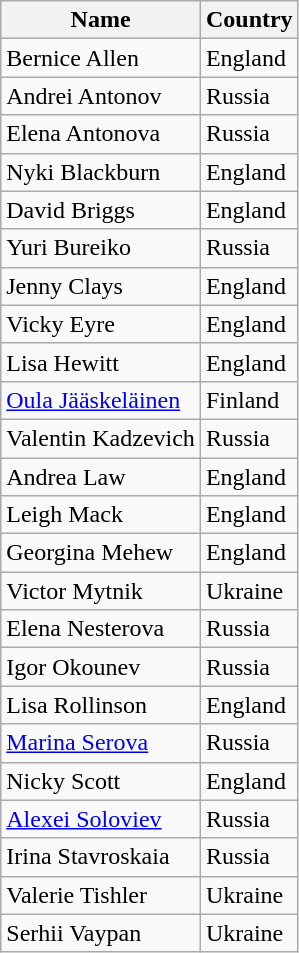<table class="wikitable">
<tr>
<th>Name</th>
<th>Country</th>
</tr>
<tr>
<td>Bernice Allen</td>
<td>England</td>
</tr>
<tr>
<td>Andrei Antonov</td>
<td>Russia</td>
</tr>
<tr>
<td>Elena Antonova</td>
<td>Russia</td>
</tr>
<tr>
<td>Nyki Blackburn</td>
<td>England</td>
</tr>
<tr>
<td>David Briggs</td>
<td>England</td>
</tr>
<tr>
<td>Yuri Bureiko</td>
<td>Russia</td>
</tr>
<tr>
<td>Jenny Clays</td>
<td>England</td>
</tr>
<tr>
<td>Vicky Eyre</td>
<td>England</td>
</tr>
<tr>
<td>Lisa Hewitt</td>
<td>England</td>
</tr>
<tr>
<td><a href='#'>Oula Jääskeläinen</a></td>
<td>Finland</td>
</tr>
<tr>
<td>Valentin Kadzevich</td>
<td>Russia</td>
</tr>
<tr>
<td>Andrea Law</td>
<td>England</td>
</tr>
<tr>
<td>Leigh Mack</td>
<td>England</td>
</tr>
<tr>
<td>Georgina Mehew</td>
<td>England</td>
</tr>
<tr>
<td>Victor Mytnik</td>
<td>Ukraine</td>
</tr>
<tr>
<td>Elena Nesterova</td>
<td>Russia</td>
</tr>
<tr>
<td>Igor Okounev</td>
<td>Russia</td>
</tr>
<tr>
<td>Lisa Rollinson</td>
<td>England</td>
</tr>
<tr>
<td><a href='#'>Marina Serova</a></td>
<td>Russia</td>
</tr>
<tr>
<td>Nicky Scott</td>
<td>England</td>
</tr>
<tr>
<td><a href='#'>Alexei Soloviev</a></td>
<td>Russia</td>
</tr>
<tr>
<td>Irina Stavroskaia</td>
<td>Russia</td>
</tr>
<tr>
<td>Valerie Tishler</td>
<td>Ukraine</td>
</tr>
<tr>
<td>Serhii Vaypan</td>
<td>Ukraine</td>
</tr>
</table>
